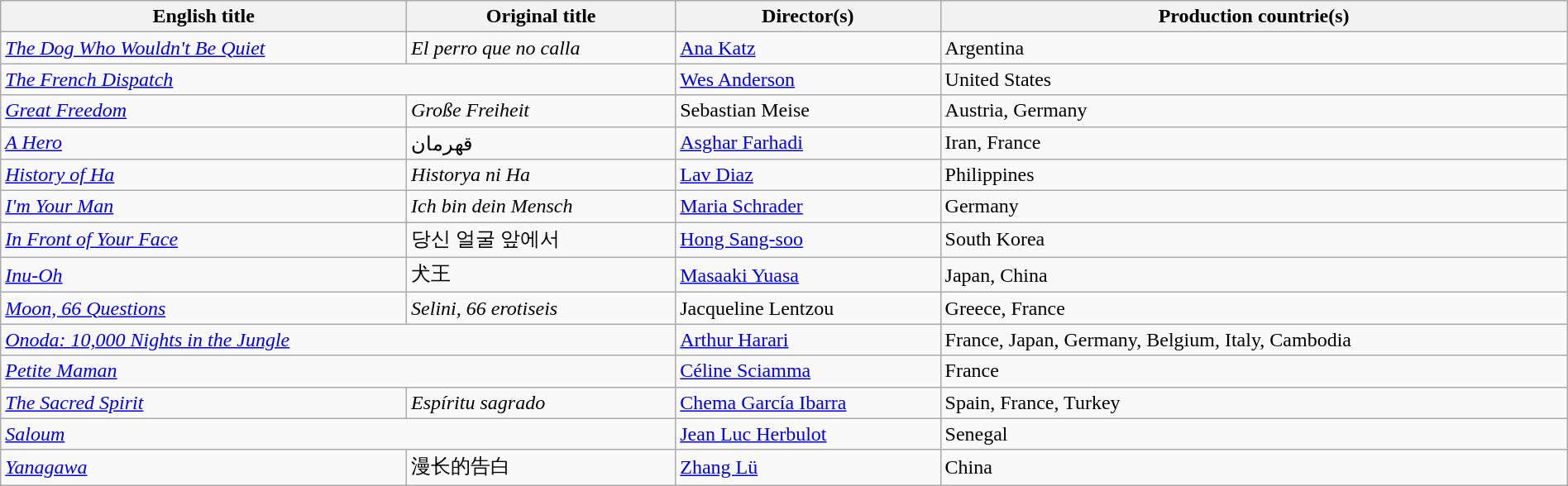<table class="sortable wikitable" style="width:100%; margin-bottom:4px">
<tr>
<th scope="col">English title</th>
<th scope="col">Original title</th>
<th scope="col">Director(s)</th>
<th scope="col">Production countrie(s)</th>
</tr>
<tr>
<td><em><a href='#'>The Dog Who Wouldn't Be Quiet</a></em></td>
<td><em>El perro que no calla</em></td>
<td><a href='#'>Ana Katz</a></td>
<td>Argentina</td>
</tr>
<tr>
<td colspan="2"><em><a href='#'>The French Dispatch</a></em></td>
<td><a href='#'>Wes Anderson</a></td>
<td>United States</td>
</tr>
<tr>
<td><em><a href='#'>Great Freedom</a></em></td>
<td><em>Große Freiheit</em></td>
<td>Sebastian Meise</td>
<td>Austria, Germany</td>
</tr>
<tr>
<td><em><a href='#'>A Hero</a></em></td>
<td>قهرمان</td>
<td><a href='#'>Asghar Farhadi</a></td>
<td>Iran, France</td>
</tr>
<tr>
<td><em><a href='#'>History of Ha</a></em></td>
<td><em>Historya ni Ha</em></td>
<td><a href='#'>Lav Diaz</a></td>
<td>Philippines</td>
</tr>
<tr>
<td><em><a href='#'>I'm Your Man</a></em></td>
<td><em>Ich bin dein Mensch</em></td>
<td><a href='#'>Maria Schrader</a></td>
<td>Germany</td>
</tr>
<tr>
<td><em><a href='#'>In Front of Your Face</a></em></td>
<td>당신 얼굴 앞에서</td>
<td><a href='#'>Hong Sang-soo</a></td>
<td>South Korea</td>
</tr>
<tr>
<td><em><a href='#'>Inu-Oh</a></em></td>
<td>犬王</td>
<td><a href='#'>Masaaki Yuasa</a></td>
<td>Japan, China</td>
</tr>
<tr>
<td><em><a href='#'>Moon, 66 Questions</a></em></td>
<td><em>Selini, 66 erotiseis</em></td>
<td>Jacqueline Lentzou</td>
<td>Greece, France</td>
</tr>
<tr>
<td colspan="2"><em><a href='#'>Onoda: 10,000 Nights in the Jungle</a></em></td>
<td><a href='#'>Arthur Harari</a></td>
<td>France, Japan, Germany, Belgium, Italy, Cambodia</td>
</tr>
<tr>
<td colspan="2"><em><a href='#'>Petite Maman</a></em></td>
<td><a href='#'>Céline Sciamma</a></td>
<td>France</td>
</tr>
<tr>
<td><em><a href='#'>The Sacred Spirit</a></em></td>
<td><em>Espíritu sagrado</em></td>
<td><a href='#'>Chema García Ibarra</a></td>
<td>Spain, France, Turkey</td>
</tr>
<tr>
<td colspan="2"><em><a href='#'>Saloum</a></em></td>
<td><a href='#'>Jean Luc Herbulot</a></td>
<td>Senegal</td>
</tr>
<tr>
<td><em><a href='#'>Yanagawa</a></em></td>
<td>漫长的告白</td>
<td><a href='#'>Zhang Lü</a></td>
<td>China</td>
</tr>
</table>
